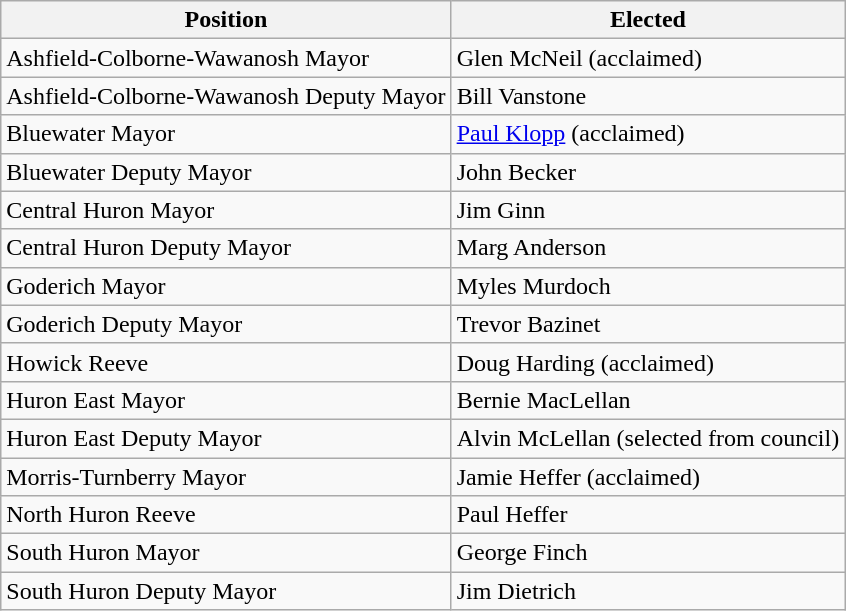<table class="wikitable">
<tr>
<th>Position</th>
<th>Elected</th>
</tr>
<tr>
<td>Ashfield-Colborne-Wawanosh Mayor</td>
<td>Glen McNeil (acclaimed)</td>
</tr>
<tr>
<td>Ashfield-Colborne-Wawanosh Deputy Mayor</td>
<td>Bill Vanstone</td>
</tr>
<tr>
<td>Bluewater Mayor</td>
<td><a href='#'>Paul Klopp</a> (acclaimed)</td>
</tr>
<tr>
<td>Bluewater Deputy Mayor</td>
<td>John Becker</td>
</tr>
<tr>
<td>Central Huron Mayor</td>
<td>Jim Ginn</td>
</tr>
<tr>
<td>Central Huron Deputy Mayor</td>
<td>Marg Anderson</td>
</tr>
<tr>
<td>Goderich Mayor</td>
<td>Myles Murdoch</td>
</tr>
<tr>
<td>Goderich Deputy Mayor</td>
<td>Trevor Bazinet</td>
</tr>
<tr>
<td>Howick Reeve</td>
<td>Doug Harding (acclaimed)</td>
</tr>
<tr>
<td>Huron East Mayor</td>
<td>Bernie MacLellan</td>
</tr>
<tr>
<td>Huron East Deputy Mayor</td>
<td>Alvin McLellan (selected from council)</td>
</tr>
<tr>
<td>Morris-Turnberry Mayor</td>
<td>Jamie Heffer (acclaimed)</td>
</tr>
<tr>
<td>North Huron Reeve</td>
<td>Paul Heffer</td>
</tr>
<tr>
<td>South Huron Mayor</td>
<td>George Finch</td>
</tr>
<tr>
<td>South Huron Deputy Mayor</td>
<td>Jim Dietrich</td>
</tr>
</table>
